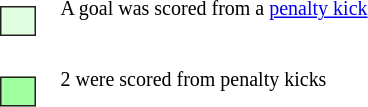<table style="font-size: smaller;">
<tr>
<td><br><table style="padding:0 .6em; height:1.5em; background:#e0ffe0; border:solid 1px #242020; width:1.5em; margin:.25em .9em .25em .25em; vertical-align:top;">
<tr>
<td></td>
</tr>
</table>
</td>
<td>A goal was scored from a <a href='#'>penalty kick</a></td>
</tr>
<tr>
<td><br><table style="padding:0 .6em; height:1.5em; background:#a0ffa0; border:solid 1px #242020; width:1.5em; margin:.25em .9em .25em .25em; vertical-align:top;">
<tr>
<td></td>
</tr>
</table>
</td>
<td>2 were scored from penalty kicks</td>
</tr>
</table>
